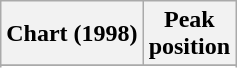<table class="wikitable sortable plainrowheaders" style="text-align:center">
<tr>
<th>Chart (1998)</th>
<th>Peak<br>position</th>
</tr>
<tr>
</tr>
<tr>
</tr>
<tr>
</tr>
</table>
